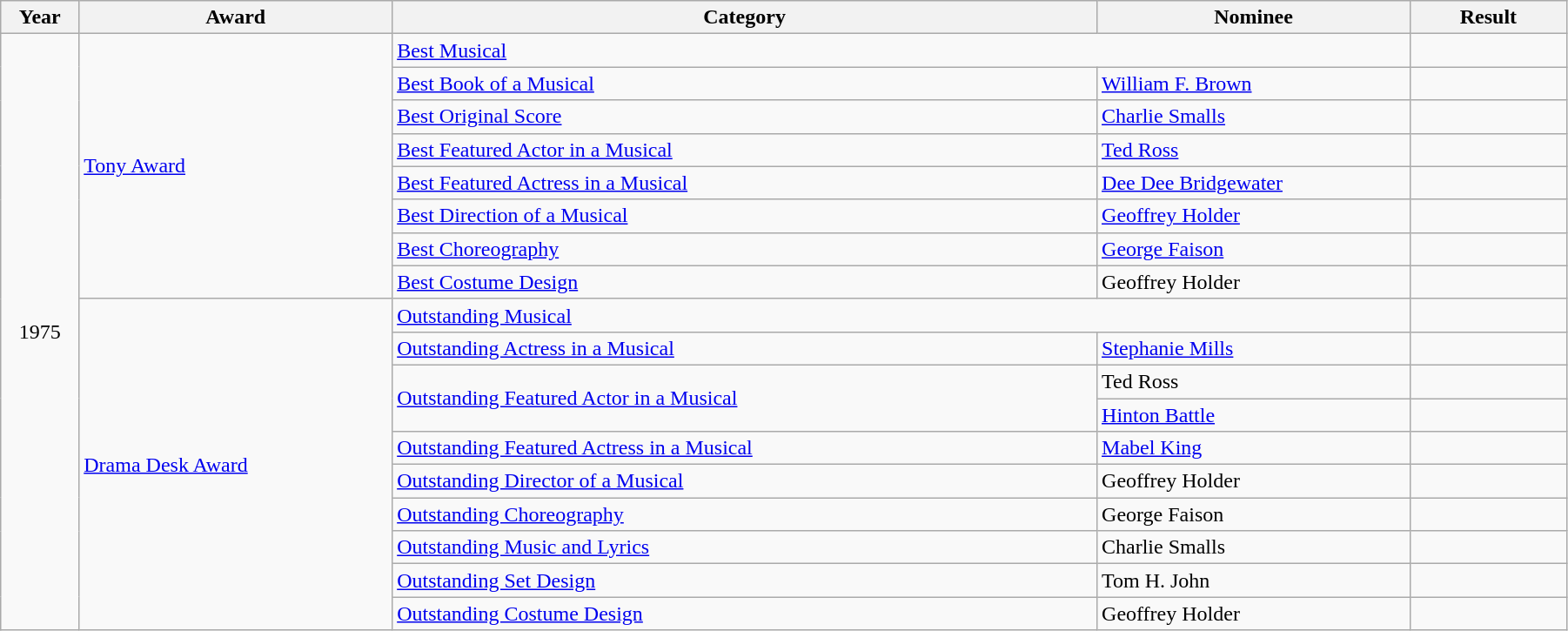<table class="wikitable" style="width:95%;">
<tr>
<th style="width:5%;">Year</th>
<th style="width:20%;">Award</th>
<th style="width:45%;">Category</th>
<th style="width:20%;">Nominee</th>
<th style="width:10%;">Result</th>
</tr>
<tr>
<td rowspan="18" style="text-align:center;">1975</td>
<td rowspan="8"><a href='#'>Tony Award</a></td>
<td colspan="2"><a href='#'>Best Musical</a></td>
<td></td>
</tr>
<tr>
<td><a href='#'>Best Book of a Musical</a></td>
<td><a href='#'>William F. Brown</a></td>
<td></td>
</tr>
<tr>
<td><a href='#'>Best Original Score</a></td>
<td><a href='#'>Charlie Smalls</a></td>
<td></td>
</tr>
<tr>
<td><a href='#'>Best Featured Actor in a Musical</a></td>
<td><a href='#'>Ted Ross</a></td>
<td></td>
</tr>
<tr>
<td><a href='#'>Best Featured Actress in a Musical</a></td>
<td><a href='#'>Dee Dee Bridgewater</a></td>
<td></td>
</tr>
<tr>
<td><a href='#'>Best Direction of a Musical</a></td>
<td><a href='#'>Geoffrey Holder</a></td>
<td></td>
</tr>
<tr>
<td><a href='#'>Best Choreography</a></td>
<td><a href='#'>George Faison</a></td>
<td></td>
</tr>
<tr>
<td><a href='#'>Best Costume Design</a></td>
<td>Geoffrey Holder</td>
<td></td>
</tr>
<tr>
<td rowspan="10"><a href='#'>Drama Desk Award</a></td>
<td colspan="2"><a href='#'>Outstanding Musical</a></td>
<td></td>
</tr>
<tr>
<td><a href='#'>Outstanding Actress in a Musical</a></td>
<td><a href='#'>Stephanie Mills</a></td>
<td></td>
</tr>
<tr>
<td rowspan="2"><a href='#'>Outstanding Featured Actor in a Musical</a></td>
<td>Ted Ross</td>
<td></td>
</tr>
<tr>
<td><a href='#'>Hinton Battle</a></td>
<td></td>
</tr>
<tr>
<td><a href='#'>Outstanding Featured Actress in a Musical</a></td>
<td><a href='#'>Mabel King</a></td>
<td></td>
</tr>
<tr>
<td><a href='#'>Outstanding Director of a Musical</a></td>
<td>Geoffrey Holder</td>
<td></td>
</tr>
<tr>
<td><a href='#'>Outstanding Choreography</a></td>
<td>George Faison</td>
<td></td>
</tr>
<tr>
<td><a href='#'>Outstanding Music and Lyrics</a></td>
<td>Charlie Smalls</td>
<td></td>
</tr>
<tr>
<td><a href='#'>Outstanding Set Design</a></td>
<td>Tom H. John</td>
<td></td>
</tr>
<tr>
<td><a href='#'>Outstanding Costume Design</a></td>
<td>Geoffrey Holder</td>
<td></td>
</tr>
</table>
